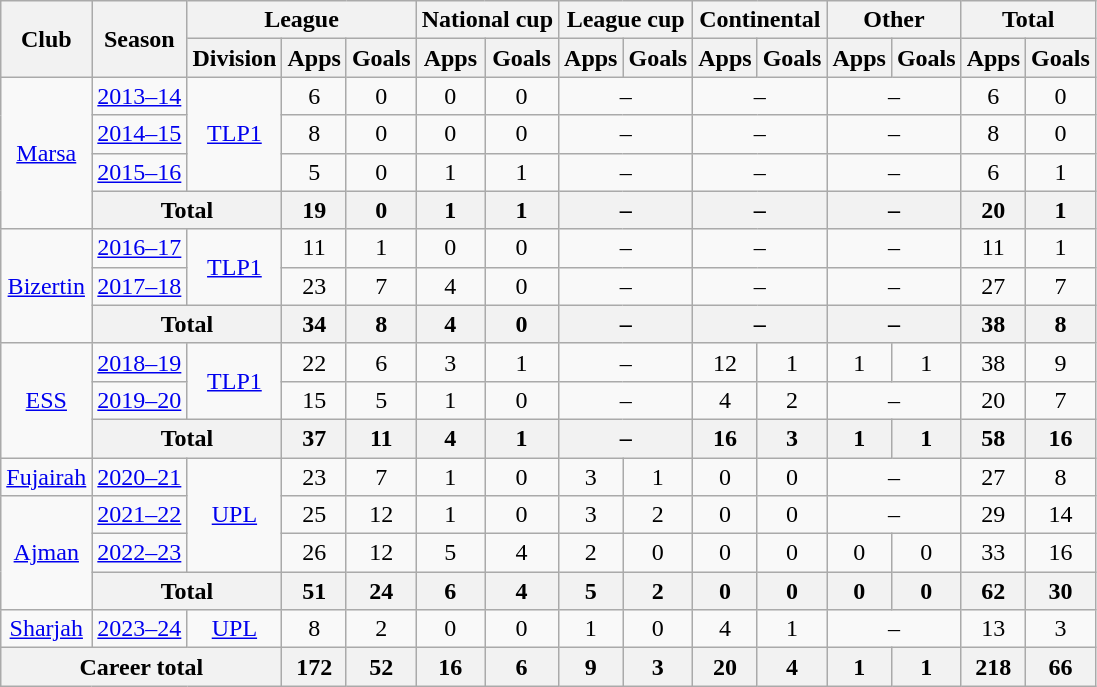<table class="wikitable" style="text-align: center;">
<tr>
<th rowspan="2">Club</th>
<th rowspan="2">Season</th>
<th colspan="3">League</th>
<th colspan="2">National cup</th>
<th colspan="2">League cup</th>
<th colspan="2">Continental</th>
<th colspan="2">Other</th>
<th colspan="2">Total</th>
</tr>
<tr>
<th>Division</th>
<th>Apps</th>
<th>Goals</th>
<th>Apps</th>
<th>Goals</th>
<th>Apps</th>
<th>Goals</th>
<th>Apps</th>
<th>Goals</th>
<th>Apps</th>
<th>Goals</th>
<th>Apps</th>
<th>Goals</th>
</tr>
<tr>
<td rowspan="4"><a href='#'>Marsa</a></td>
<td><a href='#'>2013–14</a></td>
<td rowspan="3"><a href='#'>TLP1</a></td>
<td>6</td>
<td>0</td>
<td>0</td>
<td>0</td>
<td colspan="2">–</td>
<td colspan="2">–</td>
<td colspan="2">–</td>
<td>6</td>
<td>0</td>
</tr>
<tr>
<td><a href='#'>2014–15</a></td>
<td>8</td>
<td>0</td>
<td>0</td>
<td>0</td>
<td colspan="2">–</td>
<td colspan="2">–</td>
<td colspan="2">–</td>
<td>8</td>
<td>0</td>
</tr>
<tr>
<td><a href='#'>2015–16</a></td>
<td>5</td>
<td>0</td>
<td>1</td>
<td>1</td>
<td colspan="2">–</td>
<td colspan="2">–</td>
<td colspan="2">–</td>
<td>6</td>
<td>1</td>
</tr>
<tr>
<th colspan="2">Total</th>
<th>19</th>
<th>0</th>
<th>1</th>
<th>1</th>
<th colspan="2">–</th>
<th colspan="2">–</th>
<th colspan="2">–</th>
<th>20</th>
<th>1</th>
</tr>
<tr>
<td rowspan="3"><a href='#'>Bizertin</a></td>
<td><a href='#'>2016–17</a></td>
<td rowspan="2"><a href='#'>TLP1</a></td>
<td>11</td>
<td>1</td>
<td>0</td>
<td>0</td>
<td colspan="2">–</td>
<td colspan="2">–</td>
<td colspan="2">–</td>
<td>11</td>
<td>1</td>
</tr>
<tr>
<td><a href='#'>2017–18</a></td>
<td>23</td>
<td>7</td>
<td>4</td>
<td>0</td>
<td colspan="2">–</td>
<td colspan="2">–</td>
<td colspan="2">–</td>
<td>27</td>
<td>7</td>
</tr>
<tr>
<th colspan="2">Total</th>
<th>34</th>
<th>8</th>
<th>4</th>
<th>0</th>
<th colspan="2">–</th>
<th colspan="2">–</th>
<th colspan="2">–</th>
<th>38</th>
<th>8</th>
</tr>
<tr>
<td rowspan="3"><a href='#'>ESS</a></td>
<td><a href='#'>2018–19</a></td>
<td rowspan="2"><a href='#'>TLP1</a></td>
<td>22</td>
<td>6</td>
<td>3</td>
<td>1</td>
<td colspan="2">–</td>
<td>12 </td>
<td>1</td>
<td>1</td>
<td>1</td>
<td>38</td>
<td>9</td>
</tr>
<tr>
<td><a href='#'>2019–20</a></td>
<td>15</td>
<td>5</td>
<td>1</td>
<td>0</td>
<td colspan="2">–</td>
<td>4</td>
<td>2</td>
<td colspan="2">–</td>
<td>20</td>
<td>7</td>
</tr>
<tr>
<th colspan="2">Total</th>
<th>37</th>
<th>11</th>
<th>4</th>
<th>1</th>
<th colspan="2">–</th>
<th>16</th>
<th>3</th>
<th>1</th>
<th>1</th>
<th>58</th>
<th>16</th>
</tr>
<tr>
<td><a href='#'>Fujairah</a></td>
<td><a href='#'>2020–21</a></td>
<td rowspan="3"><a href='#'>UPL</a></td>
<td>23</td>
<td>7</td>
<td>1</td>
<td>0</td>
<td>3</td>
<td>1</td>
<td>0</td>
<td>0</td>
<td colspan="2">–</td>
<td>27</td>
<td>8</td>
</tr>
<tr>
<td rowspan="3"><a href='#'>Ajman</a></td>
<td><a href='#'>2021–22</a></td>
<td>25</td>
<td>12</td>
<td>1</td>
<td>0</td>
<td>3</td>
<td>2</td>
<td>0</td>
<td>0</td>
<td colspan="2">–</td>
<td>29</td>
<td>14</td>
</tr>
<tr>
<td><a href='#'>2022–23</a></td>
<td>26</td>
<td>12</td>
<td>5</td>
<td>4</td>
<td>2</td>
<td>0</td>
<td>0</td>
<td>0</td>
<td>0</td>
<td>0</td>
<td>33</td>
<td>16</td>
</tr>
<tr>
<th colspan="2">Total</th>
<th>51</th>
<th>24</th>
<th>6</th>
<th>4</th>
<th>5</th>
<th>2</th>
<th>0</th>
<th>0</th>
<th>0</th>
<th>0</th>
<th>62</th>
<th>30</th>
</tr>
<tr>
<td><a href='#'>Sharjah</a></td>
<td><a href='#'>2023–24</a></td>
<td><a href='#'>UPL</a></td>
<td>8</td>
<td>2</td>
<td>0</td>
<td>0</td>
<td>1</td>
<td>0</td>
<td>4</td>
<td>1</td>
<td colspan="2">–</td>
<td>13</td>
<td>3</td>
</tr>
<tr>
<th colspan="3">Career total</th>
<th>172</th>
<th>52</th>
<th>16</th>
<th>6</th>
<th>9</th>
<th>3</th>
<th>20</th>
<th>4</th>
<th>1</th>
<th>1</th>
<th>218</th>
<th>66</th>
</tr>
</table>
